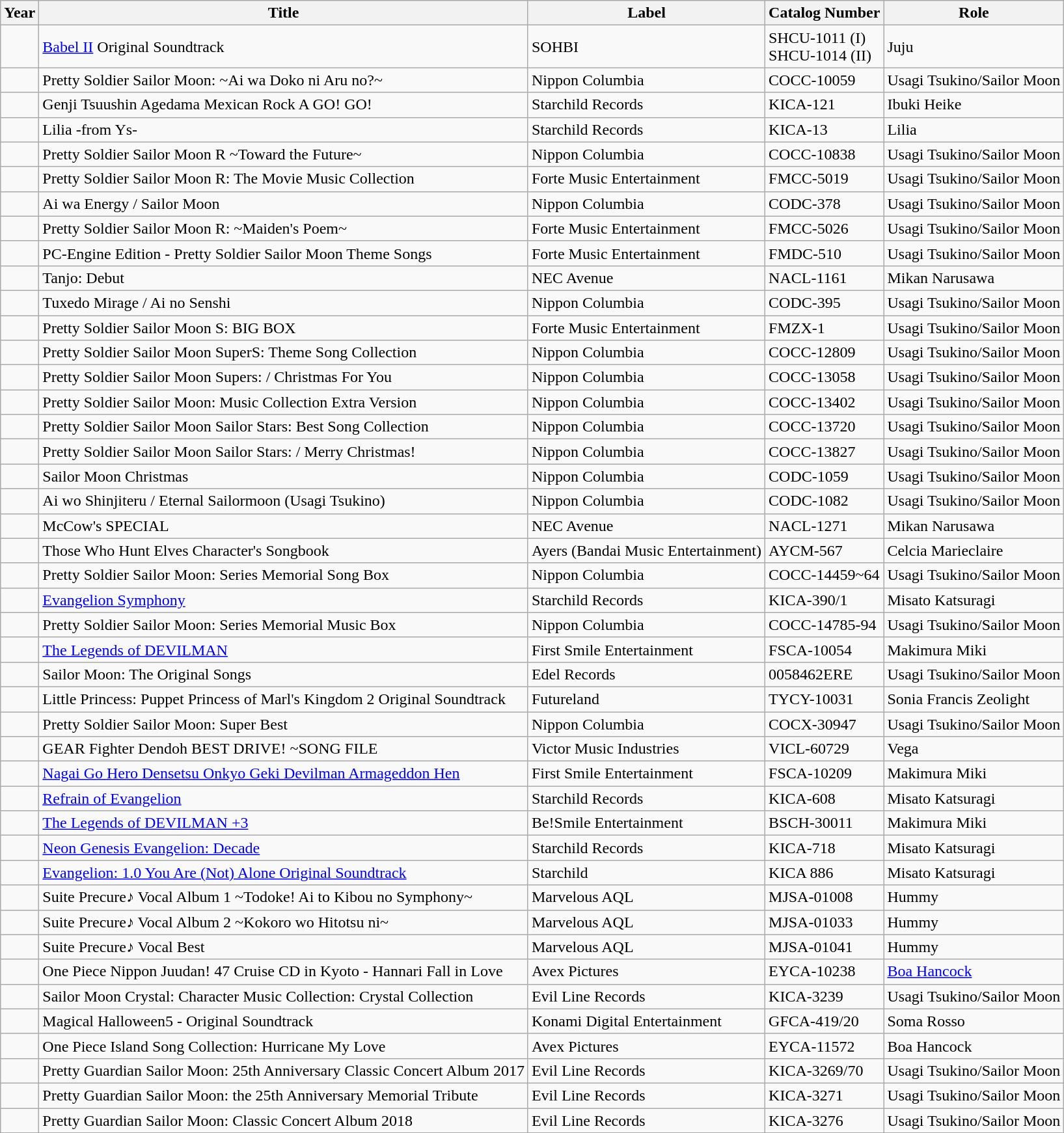<table class="wikitable sortable plainrowheaders">
<tr>
<th>Year</th>
<th>Title</th>
<th>Label</th>
<th>Catalog Number </th>
<th>Role</th>
</tr>
<tr>
<td><br></td>
<td><a href='#'>Babel II</a> Original Soundtrack</td>
<td>SOHBI</td>
<td>SHCU-1011 (I)<br>SHCU-1014 (II)</td>
<td>Juju</td>
</tr>
<tr>
<td></td>
<td>Pretty Soldier Sailor Moon: ~Ai wa Doko ni Aru no?~</td>
<td>Nippon Columbia</td>
<td>COCC-10059</td>
<td>Usagi Tsukino/Sailor Moon</td>
</tr>
<tr>
<td></td>
<td>Genji Tsuushin Agedama Mexican Rock A GO! GO!</td>
<td>Starchild Records</td>
<td>KICA-121</td>
<td>Ibuki Heike</td>
</tr>
<tr>
<td></td>
<td>Lilia -from Ys-</td>
<td>Starchild Records</td>
<td>KICA-13</td>
<td>Lilia</td>
</tr>
<tr>
<td></td>
<td>Pretty Soldier Sailor Moon R ~Toward the Future~</td>
<td>Nippon Columbia</td>
<td>COCC-10838</td>
<td>Usagi Tsukino/Sailor Moon</td>
</tr>
<tr>
<td></td>
<td>Pretty Soldier Sailor Moon R: The Movie Music Collection</td>
<td>Forte Music Entertainment</td>
<td>FMCC-5019</td>
<td>Usagi Tsukino/Sailor Moon</td>
</tr>
<tr>
<td></td>
<td>Ai wa Energy / Sailor Moon</td>
<td>Nippon Columbia</td>
<td>CODC-378</td>
<td>Usagi Tsukino/Sailor Moon</td>
</tr>
<tr>
<td></td>
<td>Pretty Soldier Sailor Moon R: ~Maiden's Poem~</td>
<td>Forte Music Entertainment</td>
<td>FMCC-5026</td>
<td>Usagi Tsukino/Sailor Moon</td>
</tr>
<tr>
<td></td>
<td>PC-Engine Edition - Pretty Soldier Sailor Moon Theme Songs</td>
<td>Forte Music Entertainment</td>
<td>FMDC-510</td>
<td>Usagi Tsukino/Sailor Moon</td>
</tr>
<tr>
<td></td>
<td>Tanjo: Debut</td>
<td>NEC Avenue</td>
<td>NACL-1161</td>
<td>Mikan Narusawa</td>
</tr>
<tr>
<td></td>
<td>Tuxedo Mirage / Ai no Senshi</td>
<td>Nippon Columbia</td>
<td>CODC-395</td>
<td>Usagi Tsukino/Sailor Moon</td>
</tr>
<tr>
<td></td>
<td>Pretty Soldier Sailor Moon S: BIG BOX</td>
<td>Forte Music Entertainment</td>
<td>FMZX-1</td>
<td>Usagi Tsukino/Sailor Moon</td>
</tr>
<tr>
<td></td>
<td>Pretty Soldier Sailor Moon SuperS: Theme Song Collection</td>
<td>Nippon Columbia</td>
<td>COCC-12809</td>
<td>Usagi Tsukino/Sailor Moon</td>
</tr>
<tr>
<td></td>
<td>Pretty Soldier Sailor Moon Supers: / Christmas For You</td>
<td>Nippon Columbia</td>
<td>COCC-13058</td>
<td>Usagi Tsukino/Sailor Moon</td>
</tr>
<tr>
<td></td>
<td>Pretty Soldier Sailor Moon: Music Collection Extra Version</td>
<td>Nippon Columbia</td>
<td>COCC-13402</td>
<td>Usagi Tsukino/Sailor Moon</td>
</tr>
<tr>
<td></td>
<td>Pretty Soldier Sailor Moon Sailor Stars: Best Song Collection</td>
<td>Nippon Columbia</td>
<td>COCC-13720</td>
<td>Usagi Tsukino/Sailor Moon</td>
</tr>
<tr>
<td></td>
<td>Pretty Soldier Sailor Moon Sailor Stars: / Merry Christmas!</td>
<td>Nippon Columbia</td>
<td>COCC-13827</td>
<td>Usagi Tsukino/Sailor Moon</td>
</tr>
<tr>
<td></td>
<td>Sailor Moon Christmas</td>
<td>Nippon Columbia</td>
<td>CODC-1059</td>
<td>Usagi Tsukino/Sailor Moon</td>
</tr>
<tr>
<td></td>
<td>Ai wo Shinjiteru / Eternal Sailormoon (Usagi Tsukino)</td>
<td>Nippon Columbia</td>
<td>CODC-1082</td>
<td>Usagi Tsukino/Sailor Moon</td>
</tr>
<tr>
<td></td>
<td>McCow's SPECIAL</td>
<td>NEC Avenue</td>
<td>NACL-1271</td>
<td>Mikan Narusawa</td>
</tr>
<tr>
<td></td>
<td>Those Who Hunt Elves Character's Songbook</td>
<td>Ayers (Bandai Music Entertainment)</td>
<td>AYCM-567</td>
<td>Celcia Marieclaire</td>
</tr>
<tr>
<td></td>
<td>Pretty Soldier Sailor Moon: Series Memorial Song Box</td>
<td>Nippon Columbia</td>
<td>COCC-14459~64</td>
<td>Usagi Tsukino/Sailor Moon</td>
</tr>
<tr>
<td></td>
<td><a href='#'>Evangelion Symphony</a></td>
<td>Starchild Records</td>
<td>KICA-390/1</td>
<td>Misato Katsuragi</td>
</tr>
<tr>
<td></td>
<td>Pretty Soldier Sailor Moon: Series Memorial Music Box</td>
<td>Nippon Columbia</td>
<td>COCC-14785-94</td>
<td>Usagi Tsukino/Sailor Moon</td>
</tr>
<tr>
<td></td>
<td><a href='#'>The Legends of DEVILMAN</a></td>
<td>First Smile Entertainment</td>
<td>FSCA-10054</td>
<td>Makimura Miki</td>
</tr>
<tr>
<td></td>
<td>Sailor Moon: The Original Songs</td>
<td>Edel Records</td>
<td>0058462ERE</td>
<td>Usagi Tsukino/Sailor Moon</td>
</tr>
<tr>
<td></td>
<td>Little Princess: Puppet Princess of Marl's Kingdom 2 Original Soundtrack</td>
<td>Futureland</td>
<td>TYCY-10031</td>
<td>Sonia Francis Zeolight</td>
</tr>
<tr>
<td></td>
<td>Pretty Soldier Sailor Moon: Super Best</td>
<td>Nippon Columbia</td>
<td>COCX-30947</td>
<td>Usagi Tsukino/Sailor Moon</td>
</tr>
<tr>
<td></td>
<td>GEAR Fighter Dendoh BEST DRIVE! ~SONG FILE</td>
<td>Victor Music Industries</td>
<td>VICL-60729</td>
<td>Vega</td>
</tr>
<tr>
<td></td>
<td><a href='#'>Nagai Go Hero Densetsu Onkyo Geki Devilman Armageddon Hen</a></td>
<td>First Smile Entertainment</td>
<td>FSCA-10209</td>
<td>Makimura Miki</td>
</tr>
<tr>
<td></td>
<td><a href='#'>Refrain of Evangelion</a></td>
<td>Starchild Records</td>
<td>KICA-608</td>
<td>Misato Katsuragi</td>
</tr>
<tr>
<td></td>
<td><a href='#'>The Legends of DEVILMAN +3</a></td>
<td>Be!Smile Entertainment</td>
<td>BSCH-30011</td>
<td>Makimura Miki</td>
</tr>
<tr>
<td></td>
<td><a href='#'>Neon Genesis Evangelion: Decade</a></td>
<td>Starchild Records</td>
<td>KICA-718</td>
<td>Misato Katsuragi</td>
</tr>
<tr>
<td></td>
<td><a href='#'>Evangelion: 1.0 You Are (Not) Alone Original Soundtrack</a></td>
<td>Starchild</td>
<td>KICA 886</td>
<td>Misato Katsuragi</td>
</tr>
<tr>
<td></td>
<td>Suite Precure♪ Vocal Album 1 ~Todoke! Ai to Kibou no Symphony~</td>
<td>Marvelous AQL</td>
<td>MJSA-01008</td>
<td>Hummy</td>
</tr>
<tr>
<td></td>
<td>Suite Precure♪ Vocal Album 2 ~Kokoro wo Hitotsu ni~</td>
<td>Marvelous AQL</td>
<td>MJSA-01033</td>
<td>Hummy</td>
</tr>
<tr>
<td></td>
<td>Suite Precure♪ Vocal Best</td>
<td>Marvelous AQL</td>
<td>MJSA-01041</td>
<td>Hummy</td>
</tr>
<tr>
<td></td>
<td>One Piece Nippon Juudan! 47 Cruise CD in Kyoto - Hannari Fall in Love</td>
<td>Avex Pictures</td>
<td>EYCA-10238</td>
<td><a href='#'>Boa Hancock</a></td>
</tr>
<tr>
<td></td>
<td>Sailor Moon Crystal: Character Music Collection: Crystal Collection</td>
<td>Evil Line Records</td>
<td>KICA-3239</td>
<td>Usagi Tsukino/Sailor Moon</td>
</tr>
<tr>
<td></td>
<td>Magical Halloween5 - Original Soundtrack</td>
<td>Konami Digital Entertainment</td>
<td>GFCA-419/20</td>
<td>Soma Rosso</td>
</tr>
<tr>
<td></td>
<td>One Piece Island Song Collection: Hurricane My Love</td>
<td>Avex Pictures</td>
<td>EYCA-11572</td>
<td>Boa Hancock</td>
</tr>
<tr>
<td></td>
<td>Pretty Guardian Sailor Moon: 25th Anniversary Classic Concert Album 2017</td>
<td>Evil Line Records</td>
<td>KICA-3269/70</td>
<td>Usagi Tsukino/Sailor Moon</td>
</tr>
<tr>
<td></td>
<td>Pretty Guardian Sailor Moon: the 25th Anniversary Memorial Tribute</td>
<td>Evil Line Records</td>
<td>KICA-3271</td>
<td>Usagi Tsukino/Sailor Moon</td>
</tr>
<tr>
<td></td>
<td>Pretty Guardian Sailor Moon: Classic Concert Album 2018</td>
<td>Evil Line Records</td>
<td>KICA-3276</td>
<td>Usagi Tsukino/Sailor Moon</td>
</tr>
</table>
